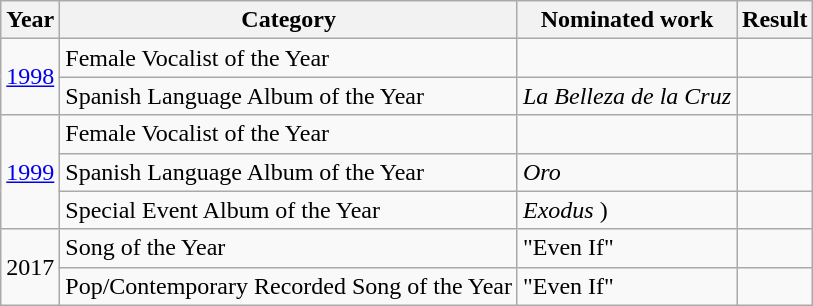<table class="wikitable">
<tr>
<th>Year</th>
<th>Category</th>
<th>Nominated work</th>
<th>Result</th>
</tr>
<tr>
<td rowspan="2"><a href='#'>1998</a></td>
<td>Female Vocalist of the Year</td>
<td></td>
<td></td>
</tr>
<tr>
<td>Spanish Language Album of the Year</td>
<td><em>La Belleza de la Cruz</em></td>
<td></td>
</tr>
<tr>
<td rowspan="3"><a href='#'>1999</a></td>
<td>Female Vocalist of the Year</td>
<td></td>
<td></td>
</tr>
<tr>
<td>Spanish Language Album of the Year</td>
<td><em>Oro</em> </td>
<td></td>
</tr>
<tr>
<td>Special Event Album of the Year</td>
<td><em>Exodus</em> )</td>
<td></td>
</tr>
<tr>
<td rowspan="2">2017</td>
<td>Song of the Year</td>
<td>"Even If" </td>
<td></td>
</tr>
<tr>
<td>Pop/Contemporary Recorded Song of the Year</td>
<td>"Even If"</td>
<td></td>
</tr>
</table>
